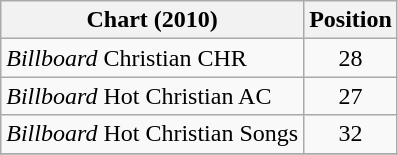<table class="wikitable">
<tr>
<th>Chart (2010)</th>
<th>Position</th>
</tr>
<tr>
<td><em>Billboard</em> Christian CHR</td>
<td align="center">28</td>
</tr>
<tr>
<td><em>Billboard</em> Hot Christian AC</td>
<td align="center">27</td>
</tr>
<tr>
<td><em>Billboard</em> Hot Christian Songs</td>
<td align="center">32</td>
</tr>
<tr>
</tr>
</table>
